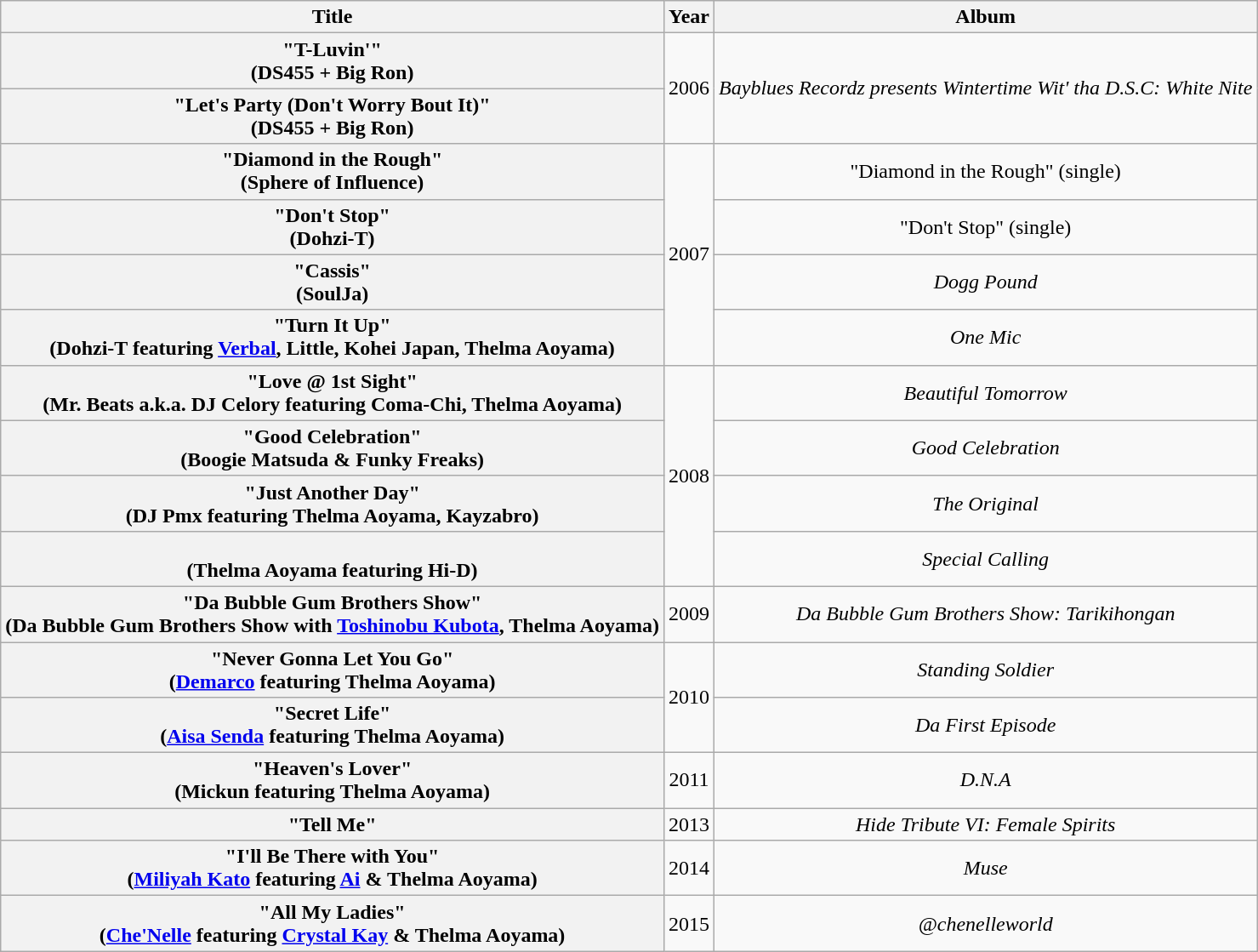<table class="wikitable plainrowheaders" style="text-align:center;">
<tr>
<th scope="col">Title</th>
<th scope="col">Year</th>
<th scope="col">Album</th>
</tr>
<tr>
<th scope="row">"T-Luvin'"<br><span>(DS455 + Big Ron)</span></th>
<td rowspan="2">2006</td>
<td rowspan="2"><em>Bayblues Recordz presents Wintertime Wit' tha D.S.C: White Nite</em></td>
</tr>
<tr>
<th scope="row">"Let's Party (Don't Worry Bout It)"<br><span>(DS455 + Big Ron)</span></th>
</tr>
<tr>
<th scope="row">"Diamond in the Rough"<br><span>(Sphere of Influence)</span></th>
<td rowspan="4">2007</td>
<td>"Diamond in the Rough" <span>(single)</span></td>
</tr>
<tr>
<th scope="row">"Don't Stop"<br><span>(Dohzi-T)</span></th>
<td>"Don't Stop" <span>(single)</span></td>
</tr>
<tr>
<th scope="row">"Cassis"<br><span>(SoulJa)</span></th>
<td><em>Dogg Pound</em></td>
</tr>
<tr>
<th scope="row">"Turn It Up"<br><span>(Dohzi-T featuring <a href='#'>Verbal</a>, Little, Kohei Japan, Thelma Aoyama)</span></th>
<td><em>One Mic</em></td>
</tr>
<tr>
<th scope="row">"Love @ 1st Sight"<br><span>(Mr. Beats a.k.a. DJ Celory featuring Coma-Chi, Thelma Aoyama)</span></th>
<td rowspan="4">2008</td>
<td><em>Beautiful Tomorrow</em></td>
</tr>
<tr>
<th scope="row">"Good Celebration"<br><span>(Boogie Matsuda & Funky Freaks)</span></th>
<td><em>Good Celebration</em></td>
</tr>
<tr>
<th scope="row">"Just Another Day"<br><span>(DJ Pmx featuring Thelma Aoyama, Kayzabro)</span></th>
<td><em>The Original</em></td>
</tr>
<tr>
<th scope="row"><br><span>(Thelma Aoyama featuring Hi-D)</span></th>
<td><em>Special Calling</em></td>
</tr>
<tr>
<th scope="row">"Da Bubble Gum Brothers Show"<br><span>(Da Bubble Gum Brothers Show with <a href='#'>Toshinobu Kubota</a>, Thelma Aoyama)</span></th>
<td rowspan="1">2009</td>
<td><em>Da Bubble Gum Brothers Show: Tarikihongan</em></td>
</tr>
<tr>
<th scope="row">"Never Gonna Let You Go"<br><span>(<a href='#'>Demarco</a> featuring Thelma Aoyama)</span></th>
<td rowspan="2">2010</td>
<td><em>Standing Soldier</em></td>
</tr>
<tr>
<th scope="row">"Secret Life"<br><span>(<a href='#'>Aisa Senda</a> featuring Thelma Aoyama)</span></th>
<td><em>Da First Episode</em></td>
</tr>
<tr>
<th scope="row">"Heaven's Lover"<br><span>(Mickun featuring Thelma Aoyama)</span></th>
<td rowspan="1">2011</td>
<td><em>D.N.A</em></td>
</tr>
<tr>
<th scope="row">"Tell Me"</th>
<td rowspan="1">2013</td>
<td><em>Hide Tribute VI: Female Spirits</em></td>
</tr>
<tr>
<th scope="row">"I'll Be There with You"<br><span>(<a href='#'>Miliyah Kato</a> featuring <a href='#'>Ai</a> & Thelma Aoyama)</span></th>
<td rowspan="1">2014</td>
<td><em>Muse</em></td>
</tr>
<tr>
<th scope="row">"All My Ladies"<br><span>(<a href='#'>Che'Nelle</a> featuring <a href='#'>Crystal Kay</a> & Thelma Aoyama)</span></th>
<td rowspan="1">2015</td>
<td><em>@chenelleworld</em></td>
</tr>
</table>
